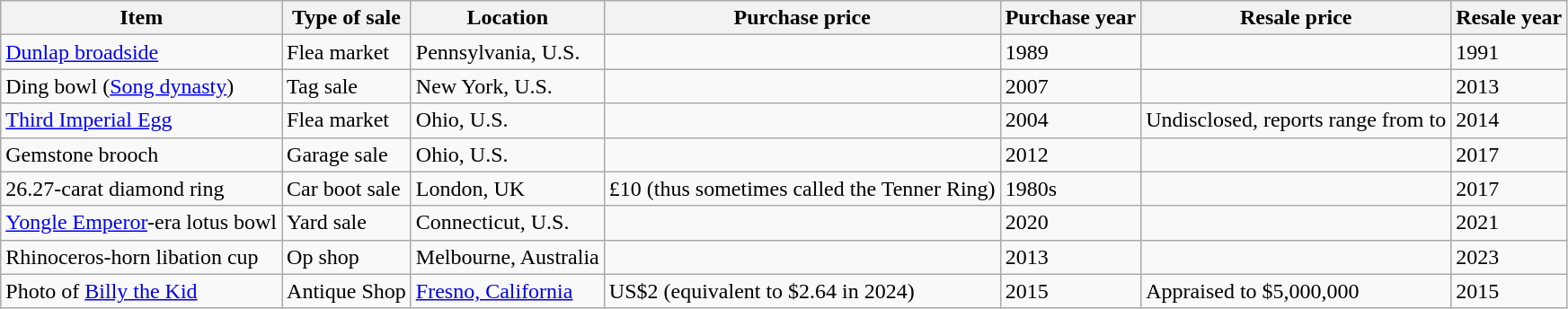<table class="wikitable">
<tr>
<th>Item</th>
<th>Type of sale</th>
<th>Location</th>
<th>Purchase price</th>
<th>Purchase year</th>
<th>Resale price</th>
<th>Resale year</th>
</tr>
<tr valign="top">
<td><a href='#'>Dunlap broadside</a></td>
<td>Flea market</td>
<td>Pennsylvania, U.S.</td>
<td></td>
<td>1989</td>
<td></td>
<td>1991</td>
</tr>
<tr valign="top">
<td>Ding bowl (<a href='#'>Song dynasty</a>)</td>
<td>Tag sale</td>
<td>New York, U.S.</td>
<td></td>
<td>2007</td>
<td></td>
<td>2013</td>
</tr>
<tr valign="top">
<td><a href='#'>Third Imperial Egg</a></td>
<td>Flea market</td>
<td>Ohio, U.S.</td>
<td></td>
<td>2004</td>
<td>Undisclosed, reports range from  to </td>
<td>2014</td>
</tr>
<tr valign="top">
<td>Gemstone brooch</td>
<td>Garage sale</td>
<td>Ohio, U.S.</td>
<td></td>
<td>2012</td>
<td></td>
<td>2017</td>
</tr>
<tr valign="top">
<td>26.27-carat diamond ring</td>
<td>Car boot sale</td>
<td>London, UK</td>
<td>£10 (thus sometimes called the Tenner Ring)</td>
<td>1980s</td>
<td></td>
<td>2017</td>
</tr>
<tr valign="top">
<td><a href='#'>Yongle Emperor</a>-era lotus bowl</td>
<td>Yard sale</td>
<td>Connecticut, U.S.</td>
<td></td>
<td>2020</td>
<td></td>
<td>2021</td>
</tr>
<tr valign="top">
<td>Rhinoceros-horn libation cup</td>
<td>Op shop</td>
<td>Melbourne, Australia</td>
<td></td>
<td>2013</td>
<td></td>
<td>2023</td>
</tr>
<tr>
<td>Photo of <a href='#'>Billy the Kid</a></td>
<td>Antique Shop</td>
<td><a href='#'>Fresno, California</a></td>
<td>US$2 (equivalent to $2.64 in 2024)</td>
<td>2015</td>
<td>Appraised to $5,000,000</td>
<td>2015</td>
</tr>
</table>
